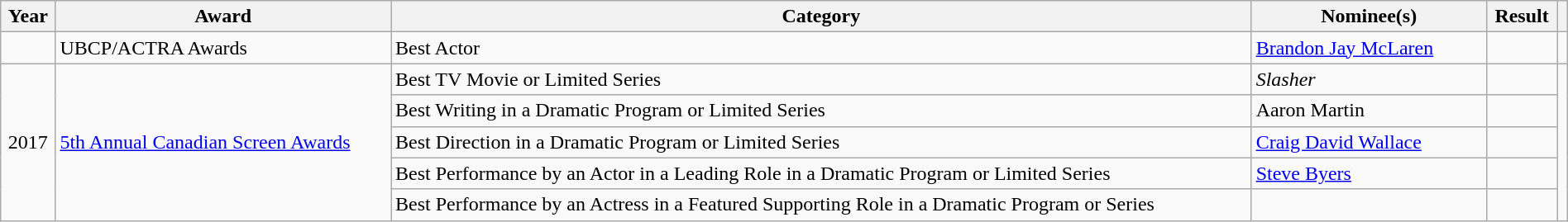<table class="wikitable sortable" width="100%">
<tr>
<th>Year</th>
<th>Award</th>
<th>Category</th>
<th width="15%;">Nominee(s)</th>
<th>Result</th>
<th class="unsortable"></th>
</tr>
<tr>
<td></td>
<td>UBCP/ACTRA Awards</td>
<td>Best Actor</td>
<td><a href='#'>Brandon Jay McLaren</a></td>
<td></td>
<td></td>
</tr>
<tr>
<td rowspan="5" style="text-align:center;">2017</td>
<td rowspan="5"><a href='#'>5th Annual Canadian Screen Awards</a></td>
<td>Best TV Movie or Limited Series</td>
<td><em>Slasher</em></td>
<td></td>
<td rowspan="5"></td>
</tr>
<tr>
<td>Best Writing in a Dramatic Program or Limited Series</td>
<td>Aaron Martin</td>
<td></td>
</tr>
<tr>
<td>Best Direction in a Dramatic Program or Limited Series</td>
<td><a href='#'>Craig David Wallace</a></td>
<td></td>
</tr>
<tr>
<td>Best Performance by an Actor in a Leading Role in a Dramatic Program or Limited Series</td>
<td><a href='#'>Steve Byers</a></td>
<td></td>
</tr>
<tr>
<td>Best Performance by an Actress in a Featured Supporting Role in a Dramatic Program or Series</td>
<td></td>
<td></td>
</tr>
</table>
